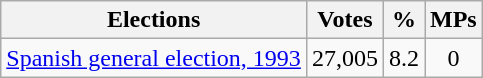<table class="wikitable"  align="center">
<tr>
<th>Elections</th>
<th>Votes</th>
<th>%</th>
<th>MPs</th>
</tr>
<tr>
<td align="left"><a href='#'>Spanish general election, 1993</a></td>
<td align="left">27,005</td>
<td align="left">8.2</td>
<td align="center">0</td>
</tr>
</table>
